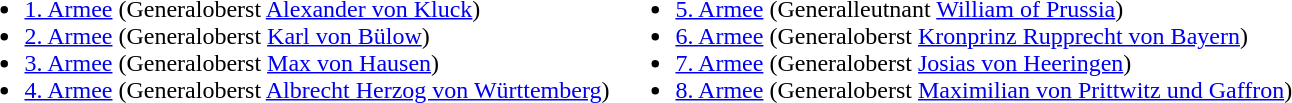<table>
<tr>
<td><br><ul><li><a href='#'>1. Armee</a> (Generaloberst <a href='#'>Alexander von Kluck</a>)</li><li><a href='#'>2. Armee</a> (Generaloberst <a href='#'>Karl von Bülow</a>)</li><li><a href='#'>3. Armee</a> (Generaloberst <a href='#'>Max von Hausen</a>)</li><li><a href='#'>4. Armee</a> (Generaloberst <a href='#'>Albrecht Herzog von Württemberg</a>)</li></ul></td>
<td><br><ul><li><a href='#'>5. Armee</a> (Generalleutnant <a href='#'>William of Prussia</a>)</li><li><a href='#'>6. Armee</a> (Generaloberst <a href='#'>Kronprinz Rupprecht von Bayern</a>)</li><li><a href='#'>7. Armee</a> (Generaloberst <a href='#'>Josias von Heeringen</a>)</li><li><a href='#'>8. Armee</a> (Generaloberst <a href='#'>Maximilian von Prittwitz und Gaffron</a>)</li></ul></td>
</tr>
</table>
